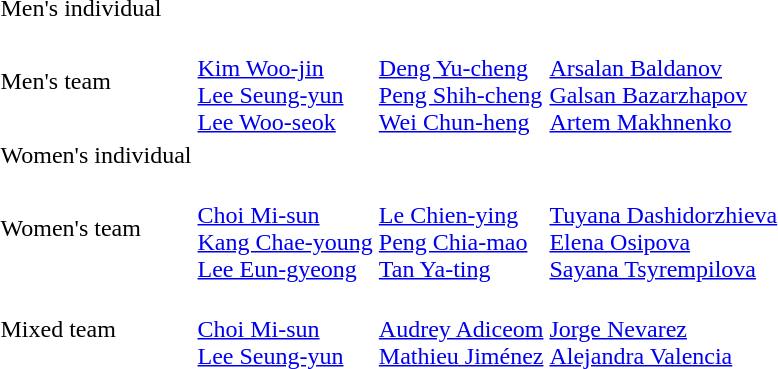<table>
<tr>
<td>Men's individual<br></td>
<td></td>
<td></td>
<td></td>
</tr>
<tr>
<td>Men's team<br></td>
<td><br><a href='#'>Kim Woo-jin</a><br><a href='#'>Lee Seung-yun</a><br><a href='#'>Lee Woo-seok</a></td>
<td><br><a href='#'>Deng Yu-cheng</a><br><a href='#'>Peng Shih-cheng</a><br><a href='#'>Wei Chun-heng</a></td>
<td><br><a href='#'>Arsalan Baldanov</a><br><a href='#'>Galsan Bazarzhapov</a><br><a href='#'>Artem Makhnenko</a></td>
</tr>
<tr>
<td>Women's individual<br></td>
<td></td>
<td></td>
<td></td>
</tr>
<tr>
<td>Women's team<br></td>
<td><br><a href='#'>Choi Mi-sun</a><br><a href='#'>Kang Chae-young</a><br><a href='#'>Lee Eun-gyeong</a></td>
<td><br><a href='#'>Le Chien-ying</a><br><a href='#'>Peng Chia-mao</a><br><a href='#'>Tan Ya-ting</a></td>
<td><br><a href='#'>Tuyana Dashidorzhieva</a><br><a href='#'>Elena Osipova</a><br><a href='#'>Sayana Tsyrempilova</a></td>
</tr>
<tr>
<td>Mixed team <br></td>
<td><br><a href='#'>Choi Mi-sun</a><br><a href='#'>Lee Seung-yun</a></td>
<td><br><a href='#'>Audrey Adiceom</a><br><a href='#'>Mathieu Jiménez</a></td>
<td><br><a href='#'>Jorge Nevarez</a><br><a href='#'>Alejandra Valencia</a></td>
</tr>
</table>
